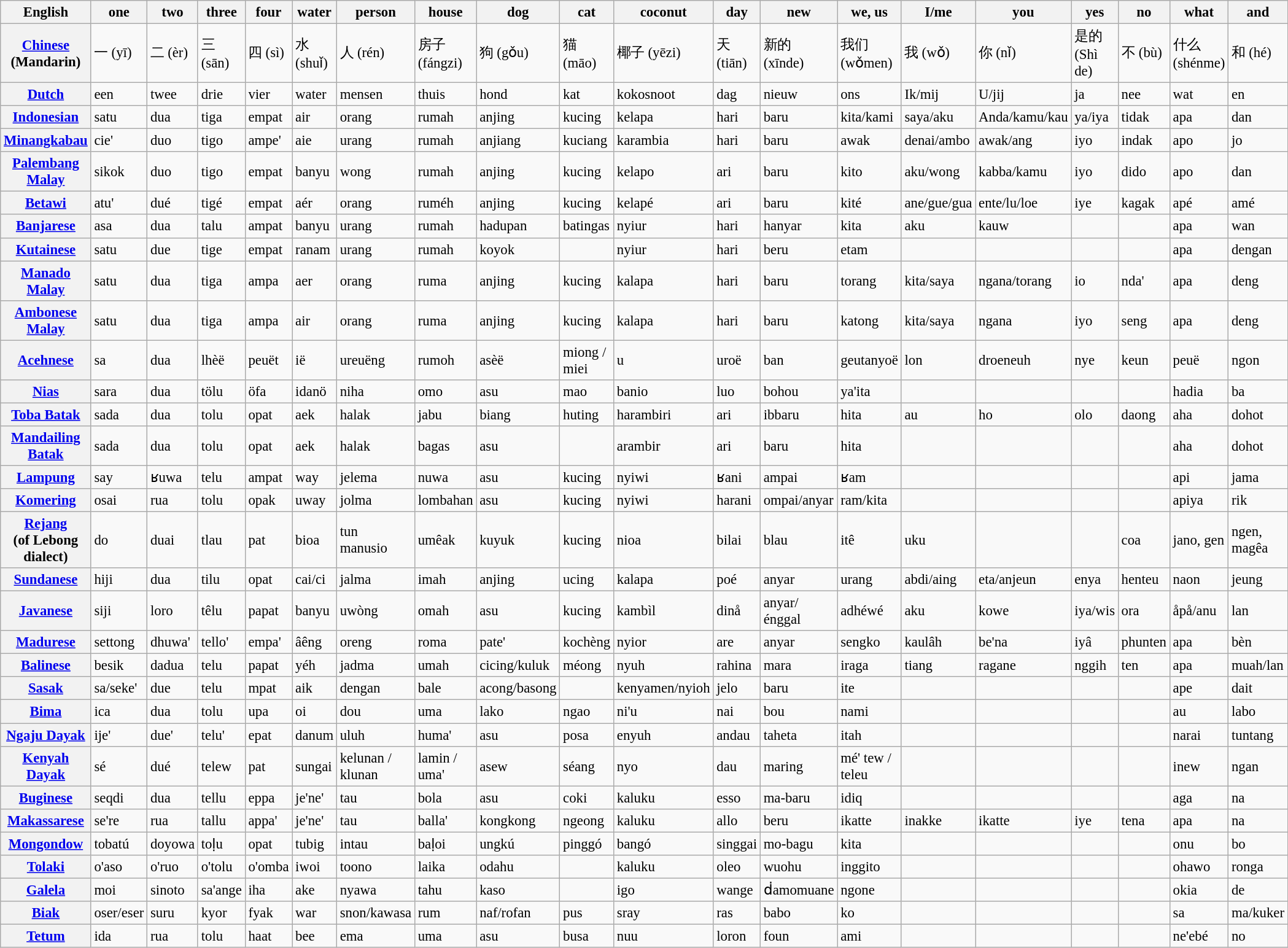<table class="wikitable" style="font-size: 95%">
<tr>
<th>English</th>
<th>one</th>
<th>two</th>
<th>three</th>
<th>four</th>
<th>water</th>
<th>person</th>
<th>house</th>
<th>dog</th>
<th>cat</th>
<th>coconut</th>
<th>day</th>
<th>new</th>
<th>we, us</th>
<th>I/me</th>
<th>you</th>
<th>yes</th>
<th>no</th>
<th>what</th>
<th>and</th>
</tr>
<tr>
<th><a href='#'>Chinese</a> (Mandarin)</th>
<td>一 (yī)</td>
<td>二 (èr)</td>
<td>三 (sān)</td>
<td>四 (sì)</td>
<td>水 (shuǐ)</td>
<td>人 (rén)</td>
<td>房子 (fángzi)</td>
<td>狗 (gǒu)</td>
<td>猫 (māo)</td>
<td>椰子 (yēzi)</td>
<td>天 (tiān)</td>
<td>新的 (xīnde)</td>
<td>我们 (wǒmen)</td>
<td>我 (wǒ)</td>
<td>你 (nǐ)</td>
<td>是的 (Shì de)</td>
<td>不 (bù)</td>
<td>什么 (shénme)</td>
<td>和 (hé)</td>
</tr>
<tr>
<th><a href='#'>Dutch</a></th>
<td>een</td>
<td>twee</td>
<td>drie</td>
<td>vier</td>
<td>water</td>
<td>mensen</td>
<td>thuis</td>
<td>hond</td>
<td>kat</td>
<td>kokosnoot</td>
<td>dag</td>
<td>nieuw</td>
<td>ons</td>
<td>Ik/mij</td>
<td>U/jij</td>
<td>ja</td>
<td>nee</td>
<td>wat</td>
<td>en</td>
</tr>
<tr>
<th><a href='#'>Indonesian</a></th>
<td>satu</td>
<td>dua</td>
<td>tiga</td>
<td>empat</td>
<td>air</td>
<td>orang</td>
<td>rumah</td>
<td>anjing</td>
<td>kucing</td>
<td>kelapa</td>
<td>hari</td>
<td>baru</td>
<td>kita/kami</td>
<td>saya/aku</td>
<td>Anda/kamu/kau</td>
<td>ya/iya</td>
<td>tidak</td>
<td>apa</td>
<td>dan</td>
</tr>
<tr>
<th><a href='#'>Minangkabau</a></th>
<td>cie'</td>
<td>duo</td>
<td>tigo</td>
<td>ampe'</td>
<td>aie</td>
<td>urang</td>
<td>rumah</td>
<td>anjiang</td>
<td>kuciang</td>
<td>karambia</td>
<td>hari</td>
<td>baru</td>
<td>awak</td>
<td>denai/ambo</td>
<td>awak/ang</td>
<td>iyo</td>
<td>indak</td>
<td>apo</td>
<td>jo</td>
</tr>
<tr>
<th><a href='#'>Palembang Malay</a></th>
<td>sikok</td>
<td>duo</td>
<td>tigo</td>
<td>empat</td>
<td>banyu</td>
<td>wong</td>
<td>rumah</td>
<td>anjing</td>
<td>kucing</td>
<td>kelapo</td>
<td>ari</td>
<td>baru</td>
<td>kito</td>
<td>aku/wong</td>
<td>kabba/kamu</td>
<td>iyo</td>
<td>dido</td>
<td>apo</td>
<td>dan</td>
</tr>
<tr>
<th><a href='#'>Betawi</a></th>
<td>atu'</td>
<td>dué</td>
<td>tigé</td>
<td>empat</td>
<td>aér</td>
<td>orang</td>
<td>ruméh</td>
<td>anjing</td>
<td>kucing</td>
<td>kelapé</td>
<td>ari</td>
<td>baru</td>
<td>kité</td>
<td>ane/gue/gua</td>
<td>ente/lu/loe</td>
<td>iye</td>
<td>kagak</td>
<td>apé</td>
<td>amé</td>
</tr>
<tr>
<th><a href='#'>Banjarese</a></th>
<td>asa</td>
<td>dua</td>
<td>talu</td>
<td>ampat</td>
<td>banyu</td>
<td>urang</td>
<td>rumah</td>
<td>hadupan</td>
<td>batingas</td>
<td>nyiur</td>
<td>hari</td>
<td>hanyar</td>
<td>kita</td>
<td>aku</td>
<td>kauw</td>
<td></td>
<td></td>
<td>apa</td>
<td>wan</td>
</tr>
<tr>
<th><a href='#'>Kutainese</a></th>
<td>satu</td>
<td>due</td>
<td>tige</td>
<td>empat</td>
<td>ranam</td>
<td>urang</td>
<td>rumah</td>
<td>koyok</td>
<td></td>
<td>nyiur</td>
<td>hari</td>
<td>beru</td>
<td>etam</td>
<td></td>
<td></td>
<td></td>
<td></td>
<td>apa</td>
<td>dengan</td>
</tr>
<tr>
<th><a href='#'>Manado Malay</a></th>
<td>satu</td>
<td>dua</td>
<td>tiga</td>
<td>ampa</td>
<td>aer</td>
<td>orang</td>
<td>ruma</td>
<td>anjing</td>
<td>kucing</td>
<td>kalapa</td>
<td>hari</td>
<td>baru</td>
<td>torang</td>
<td>kita/saya</td>
<td>ngana/torang</td>
<td>io</td>
<td>nda'</td>
<td>apa</td>
<td>deng</td>
</tr>
<tr>
<th><a href='#'>Ambonese Malay</a></th>
<td>satu</td>
<td>dua</td>
<td>tiga</td>
<td>ampa</td>
<td>air</td>
<td>orang</td>
<td>ruma</td>
<td>anjing</td>
<td>kucing</td>
<td>kalapa</td>
<td>hari</td>
<td>baru</td>
<td>katong</td>
<td>kita/saya</td>
<td>ngana</td>
<td>iyo</td>
<td>seng</td>
<td>apa</td>
<td>deng</td>
</tr>
<tr>
<th><a href='#'>Acehnese</a></th>
<td>sa</td>
<td>dua</td>
<td>lhèë</td>
<td>peuët</td>
<td>ië</td>
<td>ureuëng</td>
<td>rumoh</td>
<td>asèë</td>
<td>miong / miei</td>
<td>u</td>
<td>uroë</td>
<td>ban</td>
<td>geutanyoë</td>
<td>lon</td>
<td>droeneuh</td>
<td>nye</td>
<td>keun</td>
<td>peuë</td>
<td>ngon</td>
</tr>
<tr>
<th><a href='#'>Nias</a></th>
<td>sara</td>
<td>dua</td>
<td>tölu</td>
<td>öfa</td>
<td>idanö</td>
<td>niha</td>
<td>omo</td>
<td>asu</td>
<td>mao</td>
<td>banio</td>
<td>luo</td>
<td>bohou</td>
<td>ya'ita</td>
<td></td>
<td></td>
<td></td>
<td></td>
<td>hadia</td>
<td>ba</td>
</tr>
<tr>
<th><a href='#'>Toba Batak</a></th>
<td>sada</td>
<td>dua</td>
<td>tolu</td>
<td>opat</td>
<td>aek</td>
<td>halak</td>
<td>jabu</td>
<td>biang</td>
<td>huting</td>
<td>harambiri</td>
<td>ari</td>
<td>ibbaru</td>
<td>hita</td>
<td>au</td>
<td>ho</td>
<td>olo</td>
<td>daong</td>
<td>aha</td>
<td>dohot</td>
</tr>
<tr>
<th><a href='#'>Mandailing Batak</a></th>
<td>sada</td>
<td>dua</td>
<td>tolu</td>
<td>opat</td>
<td>aek</td>
<td>halak</td>
<td>bagas</td>
<td>asu</td>
<td></td>
<td>arambir</td>
<td>ari</td>
<td>baru</td>
<td>hita</td>
<td></td>
<td></td>
<td></td>
<td></td>
<td>aha</td>
<td>dohot</td>
</tr>
<tr>
<th><a href='#'>Lampung</a></th>
<td>say</td>
<td>ʁuwa</td>
<td>telu</td>
<td>ampat</td>
<td>way</td>
<td>jelema</td>
<td>nuwa</td>
<td>asu</td>
<td>kucing</td>
<td>nyiwi</td>
<td>ʁani</td>
<td>ampai</td>
<td>ʁam</td>
<td></td>
<td></td>
<td></td>
<td></td>
<td>api</td>
<td>jama</td>
</tr>
<tr>
<th><a href='#'>Komering</a></th>
<td>osai</td>
<td>rua</td>
<td>tolu</td>
<td>opak</td>
<td>uway</td>
<td>jolma</td>
<td>lombahan</td>
<td>asu</td>
<td>kucing</td>
<td>nyiwi</td>
<td>harani</td>
<td>ompai/anyar</td>
<td>ram/kita</td>
<td></td>
<td></td>
<td></td>
<td></td>
<td>apiya</td>
<td>rik</td>
</tr>
<tr>
<th><a href='#'>Rejang</a><br>(of Lebong dialect)</th>
<td>do</td>
<td>duai</td>
<td>tlau</td>
<td>pat</td>
<td>bioa</td>
<td>tun<br>manusio</td>
<td>umêak</td>
<td>kuyuk</td>
<td>kucing</td>
<td>nioa</td>
<td>bilai</td>
<td>blau</td>
<td>itê</td>
<td>uku</td>
<td></td>
<td></td>
<td>coa</td>
<td>jano, gen</td>
<td>ngen, magêa</td>
</tr>
<tr>
<th><a href='#'>Sundanese</a></th>
<td>hiji</td>
<td>dua</td>
<td>tilu</td>
<td>opat</td>
<td>cai/ci</td>
<td>jalma</td>
<td>imah</td>
<td>anjing</td>
<td>ucing</td>
<td>kalapa</td>
<td>poé</td>
<td>anyar</td>
<td>urang</td>
<td>abdi/aing</td>
<td>eta/anjeun</td>
<td>enya</td>
<td>henteu</td>
<td>naon</td>
<td>jeung</td>
</tr>
<tr>
<th><a href='#'>Javanese</a></th>
<td>siji</td>
<td>loro</td>
<td>têlu</td>
<td>papat</td>
<td>banyu</td>
<td>uwòng</td>
<td>omah</td>
<td>asu</td>
<td>kucing</td>
<td>kambìl</td>
<td>dinå</td>
<td>anyar/énggal</td>
<td>adhéwé</td>
<td>aku</td>
<td>kowe</td>
<td>iya/wis</td>
<td>ora</td>
<td>åpå/anu</td>
<td>lan</td>
</tr>
<tr>
<th><a href='#'>Madurese</a></th>
<td>settong</td>
<td>dhuwa'</td>
<td>tello'</td>
<td>empa'</td>
<td>âêng</td>
<td>oreng</td>
<td>roma</td>
<td>pate'</td>
<td>kochèng</td>
<td>nyior</td>
<td>are</td>
<td>anyar</td>
<td>sengko</td>
<td>kaulâh</td>
<td>be'na</td>
<td>iyâ</td>
<td>phunten</td>
<td>apa</td>
<td>bèn</td>
</tr>
<tr>
<th><a href='#'>Balinese</a></th>
<td>besik</td>
<td>dadua</td>
<td>telu</td>
<td>papat</td>
<td>yéh</td>
<td>jadma</td>
<td>umah</td>
<td>cicing/kuluk</td>
<td>méong</td>
<td>nyuh</td>
<td>rahina</td>
<td>mara</td>
<td>iraga</td>
<td>tiang</td>
<td>ragane</td>
<td>nggih</td>
<td>ten</td>
<td>apa</td>
<td>muah/lan</td>
</tr>
<tr>
<th><a href='#'>Sasak</a></th>
<td>sa/seke'</td>
<td>due</td>
<td>telu</td>
<td>mpat</td>
<td>aik</td>
<td>dengan</td>
<td>bale</td>
<td>acong/basong</td>
<td></td>
<td>kenyamen/nyioh</td>
<td>jelo</td>
<td>baru</td>
<td>ite</td>
<td></td>
<td></td>
<td></td>
<td></td>
<td>ape</td>
<td>dait</td>
</tr>
<tr>
<th><a href='#'>Bima</a></th>
<td>ica</td>
<td>dua</td>
<td>tolu</td>
<td>upa</td>
<td>oi</td>
<td>dou</td>
<td>uma</td>
<td>lako</td>
<td>ngao</td>
<td>ni'u</td>
<td>nai</td>
<td>bou</td>
<td>nami</td>
<td></td>
<td></td>
<td></td>
<td></td>
<td>au</td>
<td>labo</td>
</tr>
<tr>
<th><a href='#'>Ngaju Dayak</a></th>
<td>ije'</td>
<td>due'</td>
<td>telu'</td>
<td>epat</td>
<td>danum</td>
<td>uluh</td>
<td>huma'</td>
<td>asu</td>
<td>posa</td>
<td>enyuh</td>
<td>andau</td>
<td>taheta</td>
<td>itah</td>
<td></td>
<td></td>
<td></td>
<td></td>
<td>narai</td>
<td>tuntang</td>
</tr>
<tr>
<th><a href='#'>Kenyah Dayak</a></th>
<td>sé</td>
<td>dué</td>
<td>telew</td>
<td>pat</td>
<td>sungai</td>
<td>kelunan / klunan</td>
<td>lamin / uma'</td>
<td>asew</td>
<td>séang</td>
<td>nyo</td>
<td>dau</td>
<td>maring</td>
<td>mé' tew / teleu</td>
<td></td>
<td></td>
<td></td>
<td></td>
<td>inew</td>
<td>ngan</td>
</tr>
<tr>
<th><a href='#'>Buginese</a></th>
<td>seqdi</td>
<td>dua</td>
<td>tellu</td>
<td>eppa</td>
<td>je'ne'</td>
<td>tau</td>
<td>bola</td>
<td>asu</td>
<td>coki</td>
<td>kaluku</td>
<td>esso</td>
<td>ma-baru</td>
<td>idiq</td>
<td></td>
<td></td>
<td></td>
<td></td>
<td>aga</td>
<td>na</td>
</tr>
<tr>
<th><a href='#'>Makassarese</a></th>
<td>se're</td>
<td>rua</td>
<td>tallu</td>
<td>appa'</td>
<td>je'ne'</td>
<td>tau</td>
<td>balla'</td>
<td>kongkong</td>
<td>ngeong</td>
<td>kaluku</td>
<td>allo</td>
<td>beru</td>
<td>ikatte</td>
<td>inakke</td>
<td>ikatte</td>
<td>iye</td>
<td>tena</td>
<td>apa</td>
<td>na</td>
</tr>
<tr>
<th><a href='#'>Mongondow</a></th>
<td>tobatú</td>
<td>doyowa</td>
<td>toḷu</td>
<td>opat</td>
<td>tubig</td>
<td>intau</td>
<td>baḷoi</td>
<td>ungkú</td>
<td>pinggó</td>
<td>bangó</td>
<td>singgai</td>
<td>mo-bagu</td>
<td>kita</td>
<td></td>
<td></td>
<td></td>
<td></td>
<td>onu</td>
<td>bo</td>
</tr>
<tr>
<th><a href='#'>Tolaki</a></th>
<td>o'aso</td>
<td>o'ruo</td>
<td>o'tolu</td>
<td>o'omba</td>
<td>iwoi</td>
<td>toono</td>
<td>laika</td>
<td>odahu</td>
<td></td>
<td>kaluku</td>
<td>oleo</td>
<td>wuohu</td>
<td>inggito</td>
<td></td>
<td></td>
<td></td>
<td></td>
<td>ohawo</td>
<td>ronga</td>
</tr>
<tr>
<th><a href='#'>Galela</a></th>
<td>moi</td>
<td>sinoto</td>
<td>sa'ange</td>
<td>iha</td>
<td>ake</td>
<td>nyawa</td>
<td>tahu</td>
<td>kaso</td>
<td></td>
<td>igo</td>
<td>wange</td>
<td>ḋamomuane</td>
<td>ngone</td>
<td></td>
<td></td>
<td></td>
<td></td>
<td>okia</td>
<td>de</td>
</tr>
<tr>
<th><a href='#'>Biak</a></th>
<td>oser/eser</td>
<td>suru</td>
<td>kyor</td>
<td>fyak</td>
<td>war</td>
<td>snon/kawasa</td>
<td>rum</td>
<td>naf/rofan</td>
<td>pus</td>
<td>sray</td>
<td>ras</td>
<td>babo</td>
<td>ko</td>
<td></td>
<td></td>
<td></td>
<td></td>
<td>sa</td>
<td>ma/kuker</td>
</tr>
<tr>
<th><a href='#'>Tetum</a></th>
<td>ida</td>
<td>rua</td>
<td>tolu</td>
<td>haat</td>
<td>bee</td>
<td>ema</td>
<td>uma</td>
<td>asu</td>
<td>busa</td>
<td>nuu</td>
<td>loron</td>
<td>foun</td>
<td>ami</td>
<td></td>
<td></td>
<td></td>
<td></td>
<td>ne'ebé</td>
<td>no</td>
</tr>
</table>
